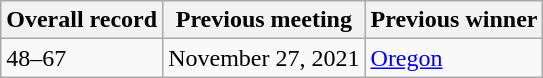<table class="wikitable">
<tr>
<th>Overall record</th>
<th>Previous meeting</th>
<th>Previous winner</th>
</tr>
<tr>
<td>48–67</td>
<td>November 27, 2021</td>
<td><a href='#'>Oregon</a></td>
</tr>
</table>
